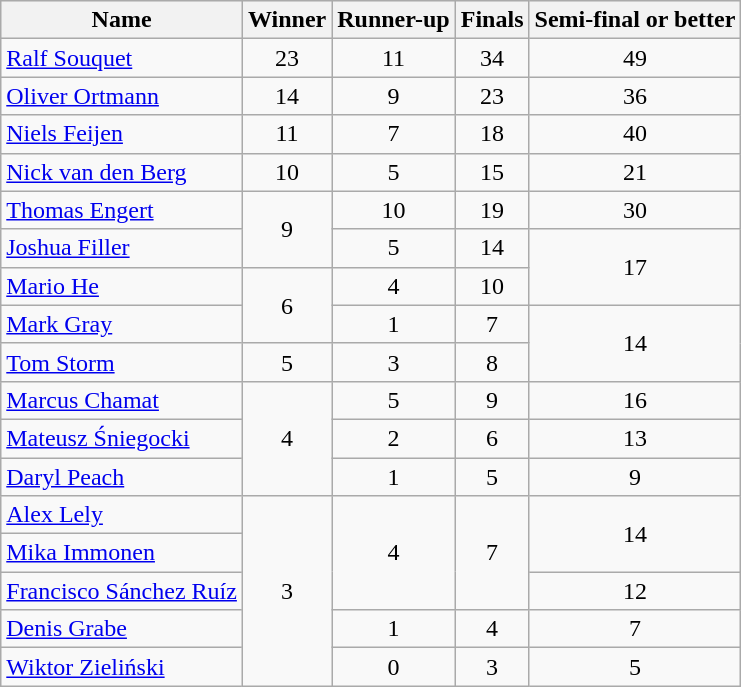<table class = "wikitable sortable" style="text-align:center">
<tr style="background:#efefef;">
<th>Name</th>
<th>Winner</th>
<th>Runner-up</th>
<th>Finals</th>
<th>Semi-final or better</th>
</tr>
<tr>
<td align="left"> <a href='#'>Ralf Souquet</a></td>
<td>23</td>
<td>11</td>
<td>34</td>
<td>49</td>
</tr>
<tr>
<td align="left"> <a href='#'>Oliver Ortmann</a></td>
<td>14</td>
<td>9</td>
<td>23</td>
<td>36</td>
</tr>
<tr>
<td align="left"> <a href='#'>Niels Feijen</a></td>
<td>11</td>
<td>7</td>
<td>18</td>
<td>40</td>
</tr>
<tr>
<td align="left"> <a href='#'>Nick van den Berg</a></td>
<td>10</td>
<td>5</td>
<td>15</td>
<td>21</td>
</tr>
<tr>
<td align="left"> <a href='#'>Thomas Engert</a></td>
<td rowspan="2">9</td>
<td>10</td>
<td>19</td>
<td>30</td>
</tr>
<tr>
<td align="left"> <a href='#'>Joshua Filler</a></td>
<td>5</td>
<td>14</td>
<td rowspan="2">17</td>
</tr>
<tr>
<td align="left"> <a href='#'>Mario He</a></td>
<td rowspan="2">6</td>
<td>4</td>
<td>10</td>
</tr>
<tr>
<td align="left"> <a href='#'>Mark Gray</a></td>
<td>1</td>
<td>7</td>
<td rowspan="2">14</td>
</tr>
<tr>
<td align="left"> <a href='#'>Tom Storm</a></td>
<td>5</td>
<td>3</td>
<td>8</td>
</tr>
<tr>
<td align="left"> <a href='#'>Marcus Chamat</a></td>
<td rowspan="3">4</td>
<td>5</td>
<td>9</td>
<td>16</td>
</tr>
<tr>
<td align="left"> <a href='#'>Mateusz Śniegocki</a></td>
<td>2</td>
<td>6</td>
<td>13</td>
</tr>
<tr>
<td align="left"> <a href='#'>Daryl Peach</a></td>
<td>1</td>
<td>5</td>
<td>9</td>
</tr>
<tr>
<td align="left"> <a href='#'>Alex Lely</a></td>
<td rowspan="5">3</td>
<td rowspan="3">4</td>
<td rowspan="3">7</td>
<td rowspan="2">14</td>
</tr>
<tr>
<td align="left"> <a href='#'>Mika Immonen</a></td>
</tr>
<tr>
<td align="left"> <a href='#'>Francisco Sánchez Ruíz</a></td>
<td>12</td>
</tr>
<tr>
<td Align="left"> <a href='#'>Denis Grabe</a></td>
<td>1</td>
<td>4</td>
<td>7</td>
</tr>
<tr>
<td Align="left"> <a href='#'>Wiktor Zieliński</a></td>
<td>0</td>
<td>3</td>
<td>5</td>
</tr>
</table>
